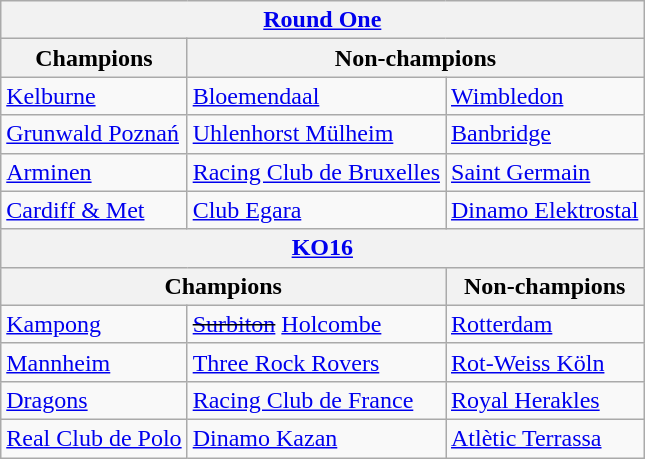<table class="wikitable">
<tr>
<th colspan=3><a href='#'>Round One</a></th>
</tr>
<tr>
<th colspan=1>Champions</th>
<th colspan=2>Non-champions</th>
</tr>
<tr>
<td> <a href='#'>Kelburne</a></td>
<td> <a href='#'>Bloemendaal</a></td>
<td> <a href='#'>Wimbledon</a></td>
</tr>
<tr>
<td> <a href='#'>Grunwald Poznań</a></td>
<td> <a href='#'>Uhlenhorst Mülheim</a></td>
<td> <a href='#'>Banbridge</a></td>
</tr>
<tr>
<td> <a href='#'>Arminen</a></td>
<td> <a href='#'>Racing Club de Bruxelles</a></td>
<td> <a href='#'>Saint Germain</a></td>
</tr>
<tr>
<td> <a href='#'>Cardiff & Met</a></td>
<td> <a href='#'>Club Egara</a></td>
<td> <a href='#'>Dinamo Elektrostal</a></td>
</tr>
<tr>
<th colspan=3><a href='#'>KO16</a></th>
</tr>
<tr>
<th colspan=2>Champions</th>
<th colspan=1>Non-champions</th>
</tr>
<tr>
<td> <a href='#'>Kampong</a></td>
<td> <s><a href='#'>Surbiton</a></s> <a href='#'>Holcombe</a></td>
<td> <a href='#'>Rotterdam</a></td>
</tr>
<tr>
<td> <a href='#'>Mannheim</a></td>
<td> <a href='#'>Three Rock Rovers</a></td>
<td> <a href='#'>Rot-Weiss Köln</a></td>
</tr>
<tr>
<td> <a href='#'>Dragons</a></td>
<td> <a href='#'>Racing Club de France</a></td>
<td> <a href='#'>Royal Herakles</a></td>
</tr>
<tr>
<td> <a href='#'>Real Club de Polo</a></td>
<td> <a href='#'>Dinamo Kazan</a></td>
<td> <a href='#'>Atlètic Terrassa</a></td>
</tr>
</table>
